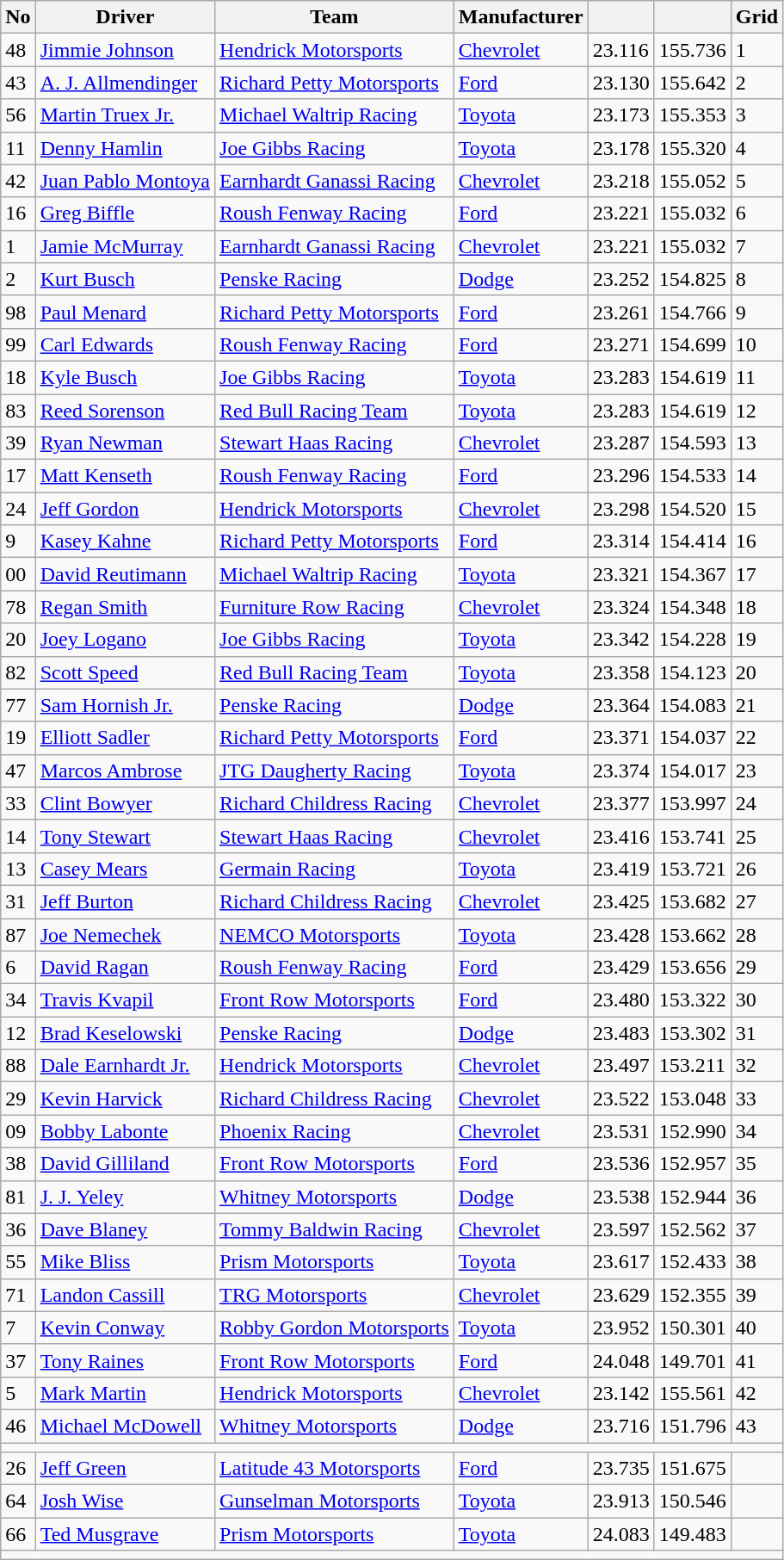<table class="wikitable">
<tr>
<th>No</th>
<th>Driver</th>
<th>Team</th>
<th>Manufacturer</th>
<th></th>
<th></th>
<th>Grid</th>
</tr>
<tr>
<td>48</td>
<td><a href='#'>Jimmie Johnson</a></td>
<td><a href='#'>Hendrick Motorsports</a></td>
<td><a href='#'>Chevrolet</a></td>
<td>23.116</td>
<td>155.736</td>
<td>1</td>
</tr>
<tr>
<td>43</td>
<td><a href='#'>A. J. Allmendinger</a></td>
<td><a href='#'>Richard Petty Motorsports</a></td>
<td><a href='#'>Ford</a></td>
<td>23.130</td>
<td>155.642</td>
<td>2</td>
</tr>
<tr>
<td>56</td>
<td><a href='#'>Martin Truex Jr.</a></td>
<td><a href='#'>Michael Waltrip Racing</a></td>
<td><a href='#'>Toyota</a></td>
<td>23.173</td>
<td>155.353</td>
<td>3</td>
</tr>
<tr>
<td>11</td>
<td><a href='#'>Denny Hamlin</a></td>
<td><a href='#'>Joe Gibbs Racing</a></td>
<td><a href='#'>Toyota</a></td>
<td>23.178</td>
<td>155.320</td>
<td>4</td>
</tr>
<tr>
<td>42</td>
<td><a href='#'>Juan Pablo Montoya</a></td>
<td><a href='#'>Earnhardt Ganassi Racing</a></td>
<td><a href='#'>Chevrolet</a></td>
<td>23.218</td>
<td>155.052</td>
<td>5</td>
</tr>
<tr>
<td>16</td>
<td><a href='#'>Greg Biffle</a></td>
<td><a href='#'>Roush Fenway Racing</a></td>
<td><a href='#'>Ford</a></td>
<td>23.221</td>
<td>155.032</td>
<td>6</td>
</tr>
<tr>
<td>1</td>
<td><a href='#'>Jamie McMurray</a></td>
<td><a href='#'>Earnhardt Ganassi Racing</a></td>
<td><a href='#'>Chevrolet</a></td>
<td>23.221</td>
<td>155.032</td>
<td>7</td>
</tr>
<tr>
<td>2</td>
<td><a href='#'>Kurt Busch</a></td>
<td><a href='#'>Penske Racing</a></td>
<td><a href='#'>Dodge</a></td>
<td>23.252</td>
<td>154.825</td>
<td>8</td>
</tr>
<tr>
<td>98</td>
<td><a href='#'>Paul Menard</a></td>
<td><a href='#'>Richard Petty Motorsports</a></td>
<td><a href='#'>Ford</a></td>
<td>23.261</td>
<td>154.766</td>
<td>9</td>
</tr>
<tr>
<td>99</td>
<td><a href='#'>Carl Edwards</a></td>
<td><a href='#'>Roush Fenway Racing</a></td>
<td><a href='#'>Ford</a></td>
<td>23.271</td>
<td>154.699</td>
<td>10</td>
</tr>
<tr>
<td>18</td>
<td><a href='#'>Kyle Busch</a></td>
<td><a href='#'>Joe Gibbs Racing</a></td>
<td><a href='#'>Toyota</a></td>
<td>23.283</td>
<td>154.619</td>
<td>11</td>
</tr>
<tr>
<td>83</td>
<td><a href='#'>Reed Sorenson</a></td>
<td><a href='#'>Red Bull Racing Team</a></td>
<td><a href='#'>Toyota</a></td>
<td>23.283</td>
<td>154.619</td>
<td>12</td>
</tr>
<tr>
<td>39</td>
<td><a href='#'>Ryan Newman</a></td>
<td><a href='#'>Stewart Haas Racing</a></td>
<td><a href='#'>Chevrolet</a></td>
<td>23.287</td>
<td>154.593</td>
<td>13</td>
</tr>
<tr>
<td>17</td>
<td><a href='#'>Matt Kenseth</a></td>
<td><a href='#'>Roush Fenway Racing</a></td>
<td><a href='#'>Ford</a></td>
<td>23.296</td>
<td>154.533</td>
<td>14</td>
</tr>
<tr>
<td>24</td>
<td><a href='#'>Jeff Gordon</a></td>
<td><a href='#'>Hendrick Motorsports</a></td>
<td><a href='#'>Chevrolet</a></td>
<td>23.298</td>
<td>154.520</td>
<td>15</td>
</tr>
<tr>
<td>9</td>
<td><a href='#'>Kasey Kahne</a></td>
<td><a href='#'>Richard Petty Motorsports</a></td>
<td><a href='#'>Ford</a></td>
<td>23.314</td>
<td>154.414</td>
<td>16</td>
</tr>
<tr>
<td>00</td>
<td><a href='#'>David Reutimann</a></td>
<td><a href='#'>Michael Waltrip Racing</a></td>
<td><a href='#'>Toyota</a></td>
<td>23.321</td>
<td>154.367</td>
<td>17</td>
</tr>
<tr>
<td>78</td>
<td><a href='#'>Regan Smith</a></td>
<td><a href='#'>Furniture Row Racing</a></td>
<td><a href='#'>Chevrolet</a></td>
<td>23.324</td>
<td>154.348</td>
<td>18</td>
</tr>
<tr>
<td>20</td>
<td><a href='#'>Joey Logano</a></td>
<td><a href='#'>Joe Gibbs Racing</a></td>
<td><a href='#'>Toyota</a></td>
<td>23.342</td>
<td>154.228</td>
<td>19</td>
</tr>
<tr>
<td>82</td>
<td><a href='#'>Scott Speed</a></td>
<td><a href='#'>Red Bull Racing Team</a></td>
<td><a href='#'>Toyota</a></td>
<td>23.358</td>
<td>154.123</td>
<td>20</td>
</tr>
<tr>
<td>77</td>
<td><a href='#'>Sam Hornish Jr.</a></td>
<td><a href='#'>Penske Racing</a></td>
<td><a href='#'>Dodge</a></td>
<td>23.364</td>
<td>154.083</td>
<td>21</td>
</tr>
<tr>
<td>19</td>
<td><a href='#'>Elliott Sadler</a></td>
<td><a href='#'>Richard Petty Motorsports</a></td>
<td><a href='#'>Ford</a></td>
<td>23.371</td>
<td>154.037</td>
<td>22</td>
</tr>
<tr>
<td>47</td>
<td><a href='#'>Marcos Ambrose</a></td>
<td><a href='#'>JTG Daugherty Racing</a></td>
<td><a href='#'>Toyota</a></td>
<td>23.374</td>
<td>154.017</td>
<td>23</td>
</tr>
<tr>
<td>33</td>
<td><a href='#'>Clint Bowyer</a></td>
<td><a href='#'>Richard Childress Racing</a></td>
<td><a href='#'>Chevrolet</a></td>
<td>23.377</td>
<td>153.997</td>
<td>24</td>
</tr>
<tr>
<td>14</td>
<td><a href='#'>Tony Stewart</a></td>
<td><a href='#'>Stewart Haas Racing</a></td>
<td><a href='#'>Chevrolet</a></td>
<td>23.416</td>
<td>153.741</td>
<td>25</td>
</tr>
<tr>
<td>13</td>
<td><a href='#'>Casey Mears</a></td>
<td><a href='#'>Germain Racing</a></td>
<td><a href='#'>Toyota</a></td>
<td>23.419</td>
<td>153.721</td>
<td>26</td>
</tr>
<tr>
<td>31</td>
<td><a href='#'>Jeff Burton</a></td>
<td><a href='#'>Richard Childress Racing</a></td>
<td><a href='#'>Chevrolet</a></td>
<td>23.425</td>
<td>153.682</td>
<td>27</td>
</tr>
<tr>
<td>87</td>
<td><a href='#'>Joe Nemechek</a></td>
<td><a href='#'>NEMCO Motorsports</a></td>
<td><a href='#'>Toyota</a></td>
<td>23.428</td>
<td>153.662</td>
<td>28</td>
</tr>
<tr>
<td>6</td>
<td><a href='#'>David Ragan</a></td>
<td><a href='#'>Roush Fenway Racing</a></td>
<td><a href='#'>Ford</a></td>
<td>23.429</td>
<td>153.656</td>
<td>29</td>
</tr>
<tr>
<td>34</td>
<td><a href='#'>Travis Kvapil</a></td>
<td><a href='#'>Front Row Motorsports</a></td>
<td><a href='#'>Ford</a></td>
<td>23.480</td>
<td>153.322</td>
<td>30</td>
</tr>
<tr>
<td>12</td>
<td><a href='#'>Brad Keselowski</a></td>
<td><a href='#'>Penske Racing</a></td>
<td><a href='#'>Dodge</a></td>
<td>23.483</td>
<td>153.302</td>
<td>31</td>
</tr>
<tr>
<td>88</td>
<td><a href='#'>Dale Earnhardt Jr.</a></td>
<td><a href='#'>Hendrick Motorsports</a></td>
<td><a href='#'>Chevrolet</a></td>
<td>23.497</td>
<td>153.211</td>
<td>32</td>
</tr>
<tr>
<td>29</td>
<td><a href='#'>Kevin Harvick</a></td>
<td><a href='#'>Richard Childress Racing</a></td>
<td><a href='#'>Chevrolet</a></td>
<td>23.522</td>
<td>153.048</td>
<td>33</td>
</tr>
<tr>
<td>09</td>
<td><a href='#'>Bobby Labonte</a></td>
<td><a href='#'>Phoenix Racing</a></td>
<td><a href='#'>Chevrolet</a></td>
<td>23.531</td>
<td>152.990</td>
<td>34</td>
</tr>
<tr>
<td>38</td>
<td><a href='#'>David Gilliland</a></td>
<td><a href='#'>Front Row Motorsports</a></td>
<td><a href='#'>Ford</a></td>
<td>23.536</td>
<td>152.957</td>
<td>35</td>
</tr>
<tr>
<td>81</td>
<td><a href='#'>J. J. Yeley</a></td>
<td><a href='#'>Whitney Motorsports</a></td>
<td><a href='#'>Dodge</a></td>
<td>23.538</td>
<td>152.944</td>
<td>36</td>
</tr>
<tr>
<td>36</td>
<td><a href='#'>Dave Blaney</a></td>
<td><a href='#'>Tommy Baldwin Racing</a></td>
<td><a href='#'>Chevrolet</a></td>
<td>23.597</td>
<td>152.562</td>
<td>37</td>
</tr>
<tr>
<td>55</td>
<td><a href='#'>Mike Bliss</a></td>
<td><a href='#'>Prism Motorsports</a></td>
<td><a href='#'>Toyota</a></td>
<td>23.617</td>
<td>152.433</td>
<td>38</td>
</tr>
<tr>
<td>71</td>
<td><a href='#'>Landon Cassill</a></td>
<td><a href='#'>TRG Motorsports</a></td>
<td><a href='#'>Chevrolet</a></td>
<td>23.629</td>
<td>152.355</td>
<td>39</td>
</tr>
<tr>
<td>7</td>
<td><a href='#'>Kevin Conway</a></td>
<td><a href='#'>Robby Gordon Motorsports</a></td>
<td><a href='#'>Toyota</a></td>
<td>23.952</td>
<td>150.301</td>
<td>40</td>
</tr>
<tr>
<td>37</td>
<td><a href='#'>Tony Raines</a></td>
<td><a href='#'>Front Row Motorsports</a></td>
<td><a href='#'>Ford</a></td>
<td>24.048</td>
<td>149.701</td>
<td>41</td>
</tr>
<tr>
<td>5</td>
<td><a href='#'>Mark Martin</a></td>
<td><a href='#'>Hendrick Motorsports</a></td>
<td><a href='#'>Chevrolet</a></td>
<td>23.142</td>
<td>155.561</td>
<td>42</td>
</tr>
<tr>
<td>46</td>
<td><a href='#'>Michael McDowell</a></td>
<td><a href='#'>Whitney Motorsports</a></td>
<td><a href='#'>Dodge</a></td>
<td>23.716</td>
<td>151.796</td>
<td>43</td>
</tr>
<tr>
<td colspan="8"></td>
</tr>
<tr>
<td>26</td>
<td><a href='#'>Jeff Green</a></td>
<td><a href='#'>Latitude 43 Motorsports</a></td>
<td><a href='#'>Ford</a></td>
<td>23.735</td>
<td>151.675</td>
<td></td>
</tr>
<tr>
<td>64</td>
<td><a href='#'>Josh Wise</a></td>
<td><a href='#'>Gunselman Motorsports</a></td>
<td><a href='#'>Toyota</a></td>
<td>23.913</td>
<td>150.546</td>
<td></td>
</tr>
<tr>
<td>66</td>
<td><a href='#'>Ted Musgrave</a></td>
<td><a href='#'>Prism Motorsports</a></td>
<td><a href='#'>Toyota</a></td>
<td>24.083</td>
<td>149.483</td>
<td></td>
</tr>
<tr>
<td colspan="8"></td>
</tr>
</table>
